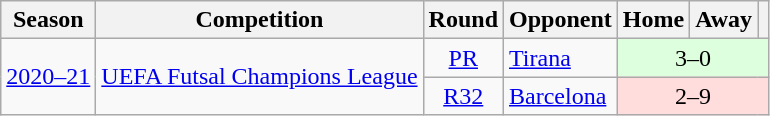<table class="wikitable" style="text-align:center">
<tr>
<th>Season</th>
<th>Competition</th>
<th>Round</th>
<th>Opponent</th>
<th>Home</th>
<th>Away</th>
<th></th>
</tr>
<tr>
<td rowspan="2"><a href='#'>2020–21</a></td>
<td rowspan="2"><a href='#'>UEFA Futsal Champions League</a></td>
<td><a href='#'>PR</a></td>
<td align="left"> <a href='#'>Tirana</a></td>
<td bgcolor="#DDFFDD" colspan="3">3–0</td>
</tr>
<tr>
<td><a href='#'>R32</a></td>
<td align="left"> <a href='#'>Barcelona</a></td>
<td bgcolor="#FFDDDD" colspan="3">2–9</td>
</tr>
</table>
